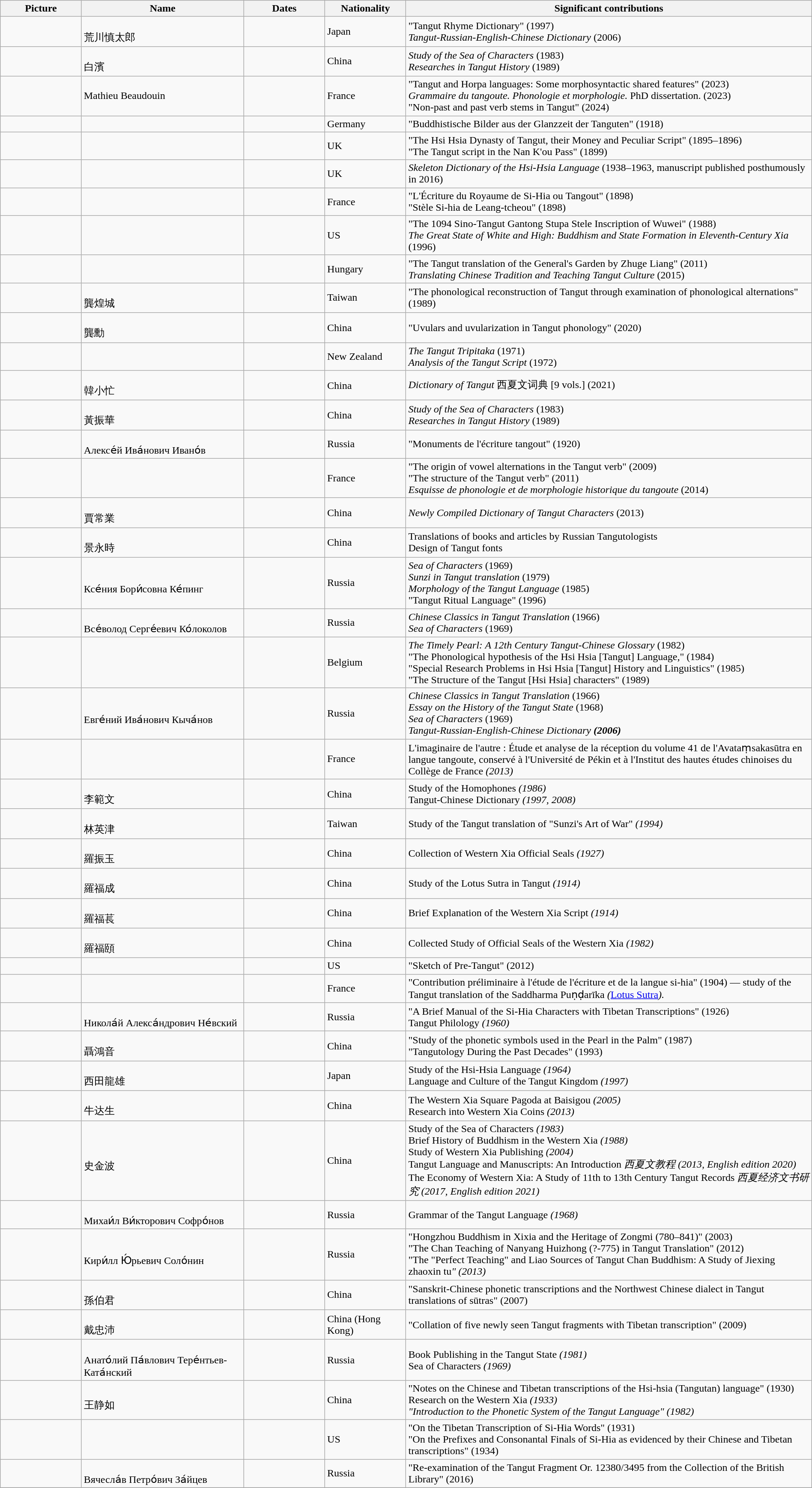<table class="wikitable sortable" style="width: 100%">
<tr>
<th width="10%">Picture</th>
<th width="20%">Name</th>
<th width="10%">Dates</th>
<th width="10%">Nationality</th>
<th class="unsortable" width="50%">Significant contributions</th>
</tr>
<tr>
<td></td>
<td><br>荒川慎太郎</td>
<td></td>
<td>Japan</td>
<td>"Tangut Rhyme Dictionary" (1997)<br><em>Tangut-Russian-English-Chinese Dictionary</em> (2006)</td>
</tr>
<tr>
<td></td>
<td><br>白濱</td>
<td></td>
<td>China</td>
<td><em>Study of the Sea of Characters</em> (1983)<br><em>Researches in Tangut History</em> (1989)</td>
</tr>
<tr>
<td></td>
<td>Mathieu Beaudouin</td>
<td></td>
<td>France</td>
<td>"Tangut and Horpa languages: Some morphosyntactic shared features" (2023)<br><em>Grammaire du tangoute. Phonologie et morphologie.</em> PhD dissertation. (2023) <br> "Non-past and past verb stems in Tangut" (2024)</td>
</tr>
<tr>
<td></td>
<td></td>
<td></td>
<td>Germany</td>
<td>"Buddhistische Bilder aus der Glanzzeit der Tanguten" (1918)</td>
</tr>
<tr>
<td></td>
<td></td>
<td></td>
<td>UK</td>
<td>"The Hsi Hsia Dynasty of Tangut, their Money and Peculiar Script" (1895–1896)<br>"The Tangut script in the Nan K'ou Pass" (1899)</td>
</tr>
<tr>
<td></td>
<td></td>
<td></td>
<td>UK</td>
<td><em>Skeleton Dictionary of the Hsi-Hsia Language</em> (1938–1963, manuscript published posthumously in 2016)</td>
</tr>
<tr>
<td></td>
<td></td>
<td></td>
<td>France</td>
<td>"L'Écriture du Royaume de Si-Hia ou Tangout" (1898)<br>"Stèle Si-hia de Leang-tcheou" (1898)</td>
</tr>
<tr>
<td></td>
<td></td>
<td></td>
<td>US</td>
<td>"The 1094 Sino-Tangut Gantong Stupa Stele Inscription of Wuwei" (1988)<br><em>The Great State of White and High: Buddhism and State Formation in Eleventh-Century Xia</em> (1996)</td>
</tr>
<tr>
<td></td>
<td></td>
<td></td>
<td>Hungary</td>
<td>"The Tangut translation of the General's Garden by Zhuge Liang" (2011)<br><em>Translating Chinese Tradition and Teaching Tangut Culture</em> (2015)</td>
</tr>
<tr>
<td></td>
<td><br>龔煌城</td>
<td></td>
<td>Taiwan</td>
<td>"The phonological reconstruction of Tangut through examination of phonological alternations" (1989)</td>
</tr>
<tr>
<td></td>
<td><br>龔勳</td>
<td></td>
<td>China</td>
<td>"Uvulars and uvularization in Tangut phonology" (2020)</td>
</tr>
<tr>
<td></td>
<td></td>
<td></td>
<td>New Zealand</td>
<td><em>The Tangut Tripitaka</em> (1971)<br><em>Analysis of the Tangut Script</em> (1972)</td>
</tr>
<tr>
<td></td>
<td><br>韓小忙</td>
<td></td>
<td>China</td>
<td><em>Dictionary of Tangut</em> 西夏文词典 [9 vols.] (2021)</td>
</tr>
<tr>
<td></td>
<td><br>黃振華</td>
<td></td>
<td>China</td>
<td><em>Study of the Sea of Characters</em> (1983)<br><em>Researches in Tangut History</em> (1989)</td>
</tr>
<tr>
<td></td>
<td><br>Алексе́й Ива́нович Ивано́в</td>
<td></td>
<td>Russia</td>
<td>"Monuments de l'écriture tangout" (1920)</td>
</tr>
<tr>
<td></td>
<td></td>
<td></td>
<td>France</td>
<td>"The origin of vowel alternations in the Tangut verb" (2009)<br>"The structure of the Tangut verb" (2011)<br><em>Esquisse de phonologie et de morphologie historique du tangoute</em> (2014)</td>
</tr>
<tr>
<td></td>
<td><br>賈常業</td>
<td></td>
<td>China</td>
<td><em>Newly Compiled Dictionary of Tangut Characters</em> (2013)</td>
</tr>
<tr>
<td></td>
<td><br>景永時</td>
<td></td>
<td>China</td>
<td>Translations of books and articles by Russian Tangutologists<br>Design of Tangut fonts</td>
</tr>
<tr>
<td></td>
<td><br>Ксе́ния Бори́совна Ке́пинг</td>
<td></td>
<td>Russia</td>
<td><em>Sea of Characters</em> (1969)<br><em>Sunzi in Tangut translation</em> (1979)<br><em>Morphology of the Tangut Language</em> (1985)<br>"Tangut Ritual Language" (1996)</td>
</tr>
<tr>
<td></td>
<td><br>Все́волод Серге́евич Ко́локолов</td>
<td></td>
<td>Russia</td>
<td><em>Chinese Classics in Tangut Translation</em> (1966)<br><em>Sea of Characters</em> (1969)</td>
</tr>
<tr>
<td></td>
<td></td>
<td></td>
<td>Belgium</td>
<td><em>The Timely Pearl: A 12th Century Tangut-Chinese Glossary</em> (1982)<br>"The Phonological hypothesis of the Hsi Hsia [Tangut] Language," (1984)<br>"Special Research Problems in Hsi Hsia [Tangut] History and Linguistics" (1985)<br>"The Structure of the Tangut [Hsi Hsia] characters" (1989)</td>
</tr>
<tr>
<td></td>
<td><br>Евге́ний Ива́нович Кыча́нов</td>
<td></td>
<td>Russia</td>
<td><em>Chinese Classics in Tangut Translation</em> (1966)<br><em>Essay on the History of the Tangut State</em> (1968)<br><em>Sea of Characters</em> (1969)<br><em>Tangut-Russian-English-Chinese Dictionary<strong> (2006)</td>
</tr>
<tr>
<td></td>
<td></td>
<td></td>
<td>France</td>
<td></em>L'imaginaire de l'autre : Étude et analyse de la réception du volume 41 de l'Avataṃsakasūtra en langue tangoute, conservé à l'Université de Pékin et à l'Institut des hautes études chinoises du Collège de France<em> (2013)</td>
</tr>
<tr>
<td></td>
<td><br>李範文</td>
<td></td>
<td>China</td>
<td></em>Study of the Homophones<em> (1986)<br></em>Tangut-Chinese Dictionary<em> (1997, 2008)</td>
</tr>
<tr>
<td></td>
<td><br>林英津</td>
<td></td>
<td>Taiwan</td>
<td></em>Study of the Tangut translation of "Sunzi's Art of War"<em> (1994)</td>
</tr>
<tr>
<td></td>
<td><br>羅振玉</td>
<td></td>
<td>China</td>
<td></em>Collection of Western Xia Official Seals<em> (1927)</td>
</tr>
<tr>
<td></td>
<td><br>羅福成</td>
<td></td>
<td>China</td>
<td></em>Study of the Lotus Sutra in Tangut<em> (1914)</td>
</tr>
<tr>
<td></td>
<td><br>羅福萇</td>
<td></td>
<td>China</td>
<td></em>Brief Explanation of the Western Xia Script<em> (1914)</td>
</tr>
<tr>
<td></td>
<td><br>羅福頤</td>
<td></td>
<td>China</td>
<td></em>Collected Study of Official Seals of the Western Xia<em> (1982)</td>
</tr>
<tr>
<td></td>
<td></td>
<td></td>
<td>US</td>
<td>"Sketch of Pre-Tangut" (2012)</td>
</tr>
<tr>
<td></td>
<td></td>
<td></td>
<td>France</td>
<td>"Contribution préliminaire à l'étude de l'écriture et de la langue si-hia" (1904) — study of the Tangut translation of the </em>Saddharma Puṇḍarīka<em> (</em><a href='#'>Lotus Sutra</a><em>).</td>
</tr>
<tr>
<td></td>
<td><br>Никола́й Алекса́ндрович Не́вский</td>
<td></td>
<td>Russia</td>
<td>"A Brief Manual of the Si-Hia Characters with Tibetan Transcriptions" (1926)<br></em>Tangut Philology<em> (1960)</td>
</tr>
<tr>
<td></td>
<td><br>聶鴻音</td>
<td></td>
<td>China</td>
<td>"Study of the phonetic symbols used in the Pearl in the Palm" (1987)<br>"Tangutology During the Past Decades" (1993)</td>
</tr>
<tr>
<td></td>
<td><br>西田龍雄</td>
<td></td>
<td>Japan</td>
<td></em>Study of the Hsi-Hsia Language<em> (1964)<br></em>Language and Culture of the Tangut Kingdom<em> (1997)</td>
</tr>
<tr>
<td></td>
<td><br>牛达生</td>
<td></td>
<td>China</td>
<td></em>The Western Xia Square Pagoda at Baisigou<em> (2005)<br></em>Research into Western Xia Coins<em> (2013)</td>
</tr>
<tr>
<td></td>
<td><br>史金波</td>
<td></td>
<td>China</td>
<td></em>Study of the Sea of Characters<em> (1983)<br></em>Brief History of Buddhism in the Western Xia<em> (1988)<br></em>Study of Western Xia Publishing<em> (2004)<br></em>Tangut Language and Manuscripts: An Introduction<em> 西夏文教程 (2013, English edition 2020)<br></em>The Economy of Western Xia: A Study of 11th to 13th Century Tangut Records<em> 西夏经济文书研究 (2017, English edition 2021)</td>
</tr>
<tr>
<td></td>
<td><br>Михаи́л Ви́кторович Софро́нов</td>
<td></td>
<td>Russia</td>
<td></em>Grammar of the Tangut Language<em> (1968)</td>
</tr>
<tr>
<td></td>
<td><br>Кири́лл Ю́рьевич Соло́нин</td>
<td></td>
<td>Russia</td>
<td>"Hongzhou Buddhism in Xixia and the Heritage of Zongmi  (780–841)" (2003)<br>"The Chan Teaching of Nanyang Huizhong (?-775) in Tangut Translation" (2012)<br>"The "Perfect Teaching" and Liao Sources of Tangut Chan Buddhism: A Study of </em>Jiexing zhaoxin tu<em>" (2013)</td>
</tr>
<tr>
<td></td>
<td><br>孫伯君</td>
<td></td>
<td>China</td>
<td>"Sanskrit-Chinese phonetic transcriptions and the Northwest Chinese dialect in Tangut translations of sūtras" (2007)</td>
</tr>
<tr>
<td></td>
<td><br>戴忠沛</td>
<td></td>
<td>China (Hong Kong)</td>
<td>"Collation of five newly seen Tangut fragments with Tibetan transcription" (2009)</td>
</tr>
<tr>
<td></td>
<td><br>Анато́лий Па́влович Тере́нтьев-Ката́нский</td>
<td></td>
<td>Russia</td>
<td></em>Book Publishing in the Tangut State<em> (1981)<br></em>Sea of Characters<em> (1969)</td>
</tr>
<tr>
<td></td>
<td><br>王静如</td>
<td></td>
<td>China</td>
<td>"Notes on the Chinese and Tibetan transcriptions of the Hsi-hsia (Tangutan) language" (1930)<br></em>Research on the Western Xia<em> (1933)<br>"Introduction to the Phonetic System of the Tangut Language" (1982)</td>
</tr>
<tr>
<td></td>
<td></td>
<td></td>
<td>US</td>
<td>"On the Tibetan Transcription of Si-Hia Words" (1931)<br>"On the Prefixes and Consonantal Finals of Si-Hia as evidenced by their Chinese and Tibetan transcriptions" (1934)</td>
</tr>
<tr>
<td></td>
<td><br>Вячесла́в Петро́вич За́йцев</td>
<td></td>
<td>Russia</td>
<td>"Re-examination of the Tangut Fragment Or. 12380/3495 from the Collection of the British Library" (2016)</td>
</tr>
<tr>
</tr>
</table>
